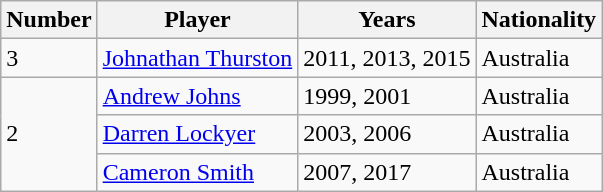<table class="wikitable">
<tr>
<th>Number</th>
<th>Player</th>
<th>Years</th>
<th>Nationality</th>
</tr>
<tr>
<td>3</td>
<td><a href='#'>Johnathan Thurston</a></td>
<td>2011, 2013, 2015</td>
<td>Australia</td>
</tr>
<tr>
<td rowspan=3>2</td>
<td><a href='#'>Andrew Johns</a></td>
<td>1999, 2001</td>
<td>Australia</td>
</tr>
<tr>
<td><a href='#'>Darren Lockyer</a></td>
<td>2003, 2006</td>
<td>Australia</td>
</tr>
<tr>
<td><a href='#'>Cameron Smith</a></td>
<td>2007, 2017</td>
<td>Australia</td>
</tr>
</table>
